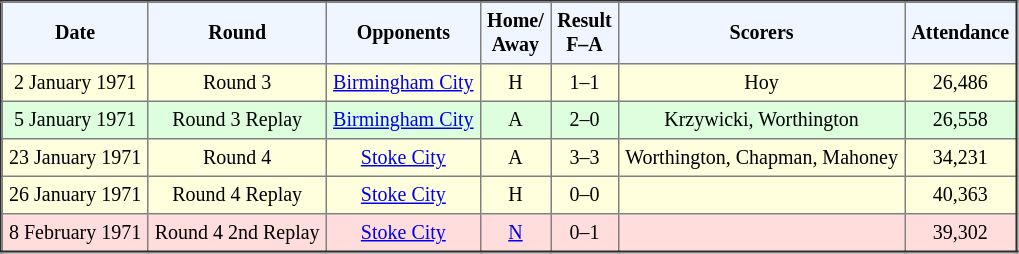<table border="2" cellpadding="4" style="border-collapse:collapse; text-align:center; font-size:smaller;">
<tr style="background:#f0f6ff;">
<th><strong>Date</strong></th>
<th><strong>Round</strong></th>
<th><strong>Opponents</strong></th>
<th><strong>Home/<br>Away</strong></th>
<th><strong>Result<br>F–A</strong></th>
<th><strong>Scorers</strong></th>
<th><strong>Attendance</strong></th>
</tr>
<tr bgcolor="#ffffdd">
<td>2 January 1971</td>
<td>Round 3</td>
<td><a href='#'>Birmingham City</a></td>
<td>H</td>
<td>1–1</td>
<td>Hoy</td>
<td>26,486</td>
</tr>
<tr bgcolor="#ddffdd">
<td>5 January 1971</td>
<td>Round 3 Replay</td>
<td><a href='#'>Birmingham City</a></td>
<td>A</td>
<td>2–0</td>
<td>Krzywicki, Worthington</td>
<td>26,558</td>
</tr>
<tr bgcolor="#ffffdd">
<td>23 January 1971</td>
<td>Round 4</td>
<td><a href='#'>Stoke City</a></td>
<td>A</td>
<td>3–3</td>
<td>Worthington, Chapman, Mahoney</td>
<td>34,231</td>
</tr>
<tr bgcolor="#ffffdd">
<td>26 January 1971</td>
<td>Round 4 Replay</td>
<td><a href='#'>Stoke City</a></td>
<td>H</td>
<td>0–0</td>
<td></td>
<td>40,363</td>
</tr>
<tr bgcolor="#ffdddd">
<td>8 February 1971</td>
<td>Round 4 2nd Replay</td>
<td><a href='#'>Stoke City</a></td>
<td><a href='#'>N</a></td>
<td>0–1</td>
<td></td>
<td>39,302</td>
</tr>
</table>
